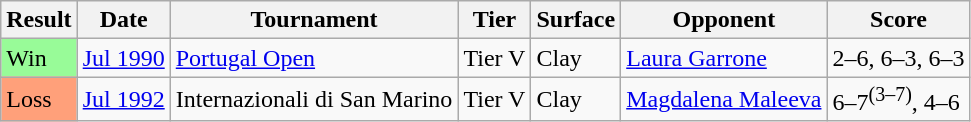<table class="sortable wikitable">
<tr>
<th>Result</th>
<th>Date</th>
<th>Tournament</th>
<th>Tier</th>
<th>Surface</th>
<th>Opponent</th>
<th class="unsortable">Score</th>
</tr>
<tr>
<td style="background:#98FB98;">Win</td>
<td><a href='#'>Jul 1990</a></td>
<td><a href='#'>Portugal Open</a></td>
<td>Tier V</td>
<td>Clay</td>
<td> <a href='#'>Laura Garrone</a></td>
<td>2–6, 6–3, 6–3</td>
</tr>
<tr>
<td style="background:#FFA07A;">Loss</td>
<td><a href='#'>Jul 1992</a></td>
<td>Internazionali di San Marino</td>
<td>Tier V</td>
<td>Clay</td>
<td> <a href='#'>Magdalena Maleeva</a></td>
<td>6–7<sup>(3–7)</sup>, 4–6</td>
</tr>
</table>
